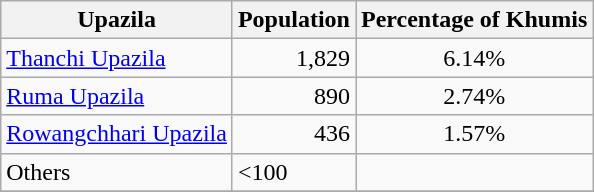<table class="wikitable sortable">
<tr>
<th>Upazila</th>
<th>Population</th>
<th>Percentage of Khumis</th>
</tr>
<tr>
<td><a href='#'>Thanchi Upazila</a></td>
<td align=right>1,829</td>
<td align=center>6.14%</td>
</tr>
<tr>
<td><a href='#'>Ruma Upazila</a></td>
<td align=right>890</td>
<td align=center>2.74%</td>
</tr>
<tr>
<td><a href='#'>Rowangchhari Upazila</a></td>
<td align=right>436</td>
<td align=center>1.57%</td>
</tr>
<tr>
<td>Others</td>
<td><100</td>
<td></td>
</tr>
<tr>
</tr>
</table>
